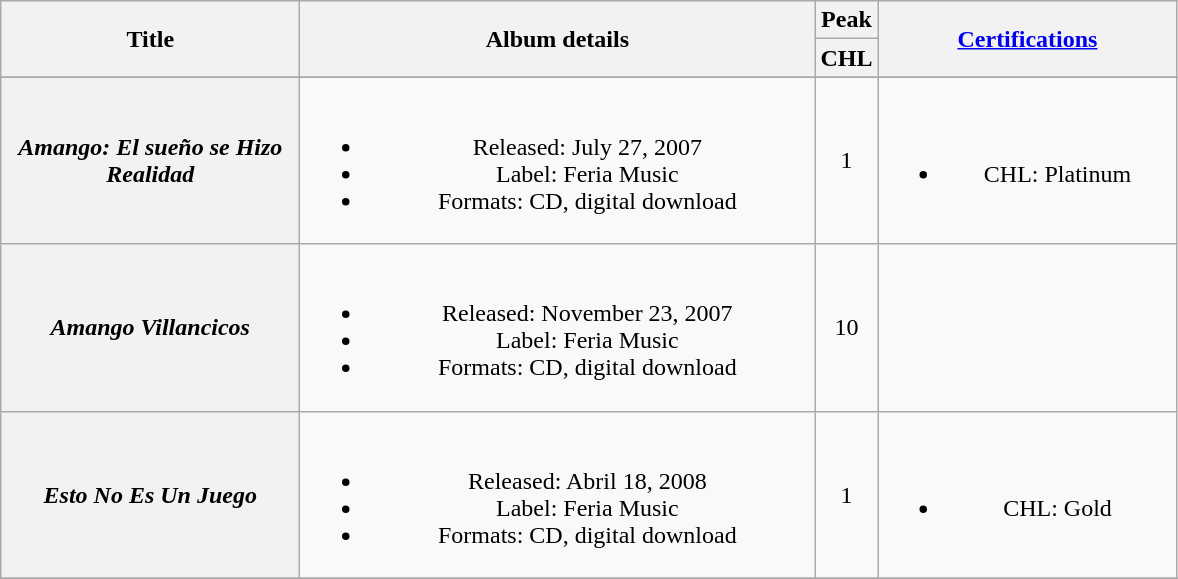<table class="wikitable plainrowheaders" style="text-align:center;">
<tr>
<th rowspan="2" scope="col" style="width:12em;">Title</th>
<th rowspan="2" scope="col" style="width:21em;">Album details</th>
<th>Peak</th>
<th rowspan="2" scope="col" style="width:12em;"><a href='#'>Certifications</a></th>
</tr>
<tr>
<th>CHL</th>
</tr>
<tr e="col" style="width:3em;font-size:90%;" | >
</tr>
<tr>
<th scope="row"><em>Amango: El sueño se Hizo Realidad</em></th>
<td><br><ul><li>Released: July 27, 2007</li><li>Label: Feria Music</li><li>Formats: CD, digital download</li></ul></td>
<td>1</td>
<td><br><ul><li>CHL: Platinum</li></ul></td>
</tr>
<tr>
<th scope="row"><em>Amango Villancicos</em></th>
<td><br><ul><li>Released: November 23, 2007</li><li>Label: Feria Music</li><li>Formats: CD, digital download</li></ul></td>
<td>10</td>
<td></td>
</tr>
<tr>
<th scope="row"><em>Esto No Es Un Juego</em></th>
<td><br><ul><li>Released: Abril 18, 2008</li><li>Label: Feria Music</li><li>Formats: CD, digital download</li></ul></td>
<td>1</td>
<td><br><ul><li>CHL: Gold</li></ul></td>
</tr>
<tr>
</tr>
</table>
